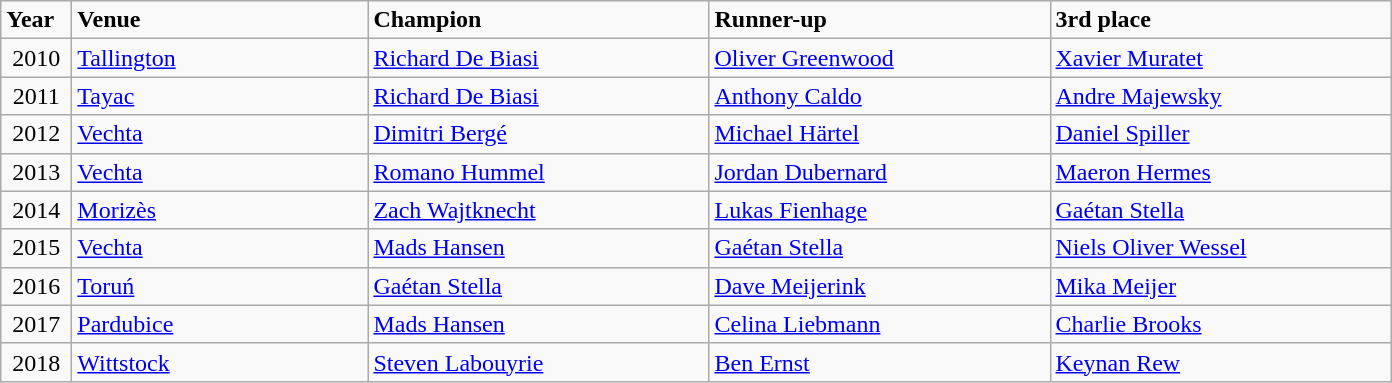<table class="wikitable">
<tr>
<td width=40px  ><strong>Year</strong></td>
<td width=190px ><strong>Venue</strong></td>
<td width=220px ><strong>Champion</strong></td>
<td width=220px ><strong>Runner-up</strong></td>
<td width=220px ><strong>3rd place</strong></td>
</tr>
<tr>
<td align="center">2010</td>
<td> <a href='#'>Tallington</a></td>
<td> <a href='#'>Richard De Biasi</a></td>
<td> <a href='#'>Oliver Greenwood</a></td>
<td> <a href='#'>Xavier Muratet</a></td>
</tr>
<tr>
<td align="center">2011</td>
<td> <a href='#'>Tayac</a></td>
<td> <a href='#'>Richard De Biasi</a></td>
<td> <a href='#'>Anthony Caldo</a></td>
<td> <a href='#'>Andre Majewsky</a></td>
</tr>
<tr>
<td align="center">2012</td>
<td> <a href='#'>Vechta</a></td>
<td> <a href='#'>Dimitri Bergé</a></td>
<td> <a href='#'>Michael Härtel</a></td>
<td> <a href='#'>Daniel Spiller</a></td>
</tr>
<tr>
<td align="center">2013</td>
<td> <a href='#'>Vechta</a></td>
<td> <a href='#'>Romano Hummel</a></td>
<td> <a href='#'>Jordan Dubernard</a></td>
<td> <a href='#'>Maeron Hermes</a></td>
</tr>
<tr>
<td align="center">2014</td>
<td> <a href='#'>Morizès</a></td>
<td> <a href='#'>Zach Wajtknecht</a></td>
<td> <a href='#'>Lukas Fienhage</a></td>
<td> <a href='#'>Gaétan Stella</a></td>
</tr>
<tr>
<td align="center">2015</td>
<td> <a href='#'>Vechta</a></td>
<td> <a href='#'>Mads Hansen</a></td>
<td> <a href='#'>Gaétan Stella</a></td>
<td> <a href='#'>Niels Oliver Wessel</a></td>
</tr>
<tr>
<td align="center">2016</td>
<td> <a href='#'>Toruń</a></td>
<td> <a href='#'>Gaétan Stella</a></td>
<td> <a href='#'>Dave Meijerink</a></td>
<td> <a href='#'>Mika Meijer</a></td>
</tr>
<tr>
<td align="center">2017</td>
<td> <a href='#'>Pardubice</a></td>
<td> <a href='#'>Mads Hansen</a></td>
<td> <a href='#'>Celina Liebmann</a></td>
<td> <a href='#'>Charlie Brooks</a></td>
</tr>
<tr>
<td align="center">2018</td>
<td> <a href='#'>Wittstock</a></td>
<td> <a href='#'>Steven Labouyrie</a></td>
<td> <a href='#'>Ben Ernst</a></td>
<td> <a href='#'>Keynan Rew</a></td>
</tr>
</table>
